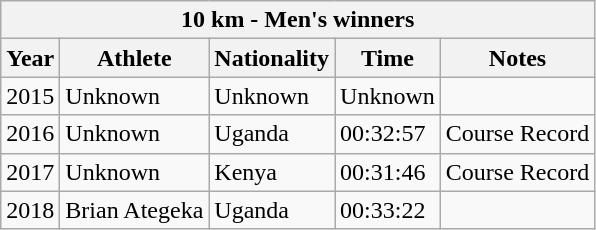<table class="wikitable">
<tr>
<th colspan="5"><strong>10 km - Men's winners</strong></th>
</tr>
<tr>
<th>Year</th>
<th>Athlete</th>
<th>Nationality</th>
<th>Time</th>
<th>Notes</th>
</tr>
<tr>
<td>2015</td>
<td>Unknown</td>
<td>Unknown</td>
<td>Unknown</td>
<td></td>
</tr>
<tr>
<td>2016</td>
<td>Unknown</td>
<td>Uganda</td>
<td>00:32:57</td>
<td>Course Record</td>
</tr>
<tr>
<td>2017</td>
<td>Unknown</td>
<td>Kenya</td>
<td>00:31:46</td>
<td>Course Record</td>
</tr>
<tr>
<td>2018</td>
<td>Brian Ategeka</td>
<td>Uganda</td>
<td>00:33:22</td>
<td></td>
</tr>
</table>
